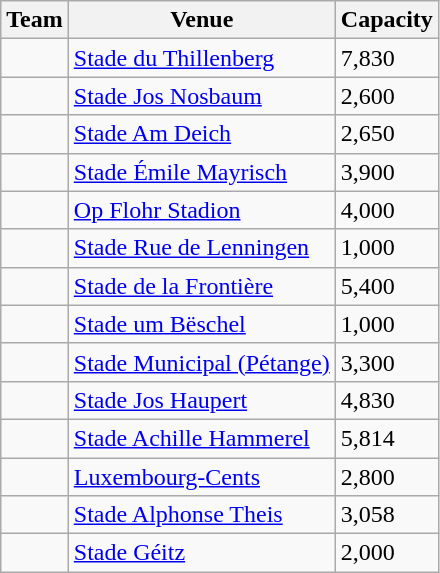<table class="wikitable sortable">
<tr>
<th>Team</th>
<th>Venue</th>
<th>Capacity</th>
</tr>
<tr>
<td></td>
<td><a href='#'>Stade du Thillenberg</a></td>
<td>7,830</td>
</tr>
<tr>
<td></td>
<td><a href='#'>Stade Jos Nosbaum</a></td>
<td>2,600</td>
</tr>
<tr>
<td></td>
<td><a href='#'>Stade Am Deich</a></td>
<td>2,650</td>
</tr>
<tr>
<td></td>
<td><a href='#'>Stade Émile Mayrisch</a></td>
<td>3,900</td>
</tr>
<tr>
<td></td>
<td><a href='#'>Op Flohr Stadion</a></td>
<td>4,000</td>
</tr>
<tr>
<td></td>
<td><a href='#'>Stade Rue de Lenningen</a></td>
<td>1,000</td>
</tr>
<tr>
<td></td>
<td><a href='#'>Stade de la Frontière</a></td>
<td>5,400</td>
</tr>
<tr>
<td></td>
<td><a href='#'>Stade um Bëschel</a></td>
<td>1,000</td>
</tr>
<tr>
<td></td>
<td><a href='#'>Stade Municipal (Pétange)</a></td>
<td>3,300</td>
</tr>
<tr>
<td></td>
<td><a href='#'>Stade Jos Haupert</a></td>
<td>4,830</td>
</tr>
<tr>
<td></td>
<td><a href='#'>Stade Achille Hammerel</a></td>
<td>5,814</td>
</tr>
<tr>
<td></td>
<td><a href='#'>Luxembourg-Cents</a></td>
<td>2,800</td>
</tr>
<tr>
<td></td>
<td><a href='#'>Stade Alphonse Theis</a></td>
<td>3,058</td>
</tr>
<tr>
<td></td>
<td><a href='#'>Stade Géitz</a></td>
<td>2,000</td>
</tr>
</table>
